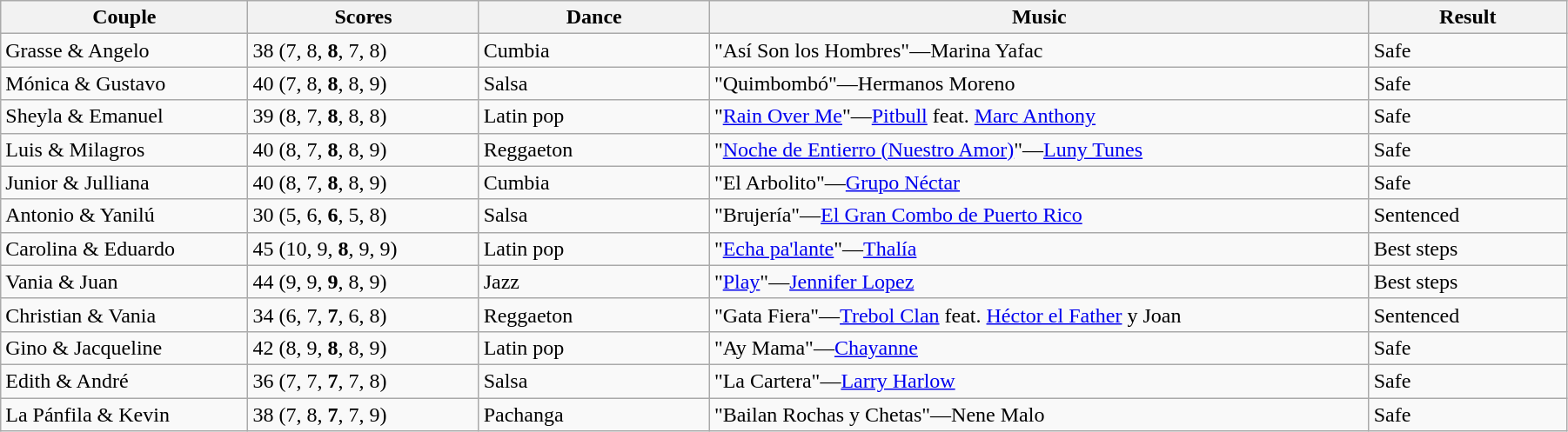<table class="wikitable sortable" style="width:95%; white-space:nowrap">
<tr>
<th style="width:15%;">Couple</th>
<th style="width:14%;">Scores</th>
<th style="width:14%;">Dance</th>
<th style="width:40%;">Music</th>
<th style="width:12%;">Result</th>
</tr>
<tr>
<td>Grasse & Angelo</td>
<td>38 (7, 8, <strong>8</strong>, 7, 8)</td>
<td>Cumbia</td>
<td>"Así Son los Hombres"—Marina Yafac</td>
<td>Safe</td>
</tr>
<tr>
<td>Mónica & Gustavo</td>
<td>40 (7, 8, <strong>8</strong>, 8, 9)</td>
<td>Salsa</td>
<td>"Quimbombó"—Hermanos Moreno</td>
<td>Safe</td>
</tr>
<tr>
<td>Sheyla & Emanuel</td>
<td>39 (8, 7, <strong>8</strong>, 8, 8)</td>
<td>Latin pop</td>
<td>"<a href='#'>Rain Over Me</a>"—<a href='#'>Pitbull</a> feat. <a href='#'>Marc Anthony</a></td>
<td>Safe</td>
</tr>
<tr>
<td>Luis & Milagros</td>
<td>40 (8, 7, <strong>8</strong>, 8, 9)</td>
<td>Reggaeton</td>
<td>"<a href='#'>Noche de Entierro (Nuestro Amor)</a>"—<a href='#'>Luny Tunes</a></td>
<td>Safe</td>
</tr>
<tr>
<td>Junior & Julliana</td>
<td>40 (8, 7, <strong>8</strong>, 8, 9)</td>
<td>Cumbia</td>
<td>"El Arbolito"—<a href='#'>Grupo Néctar</a></td>
<td>Safe</td>
</tr>
<tr>
<td>Antonio & Yanilú</td>
<td>30 (5, 6, <strong>6</strong>, 5, 8)</td>
<td>Salsa</td>
<td>"Brujería"—<a href='#'>El Gran Combo de Puerto Rico</a></td>
<td>Sentenced</td>
</tr>
<tr>
<td>Carolina & Eduardo</td>
<td>45 (10, 9, <strong>8</strong>, 9, 9)</td>
<td>Latin pop</td>
<td>"<a href='#'>Echa pa'lante</a>"—<a href='#'>Thalía</a></td>
<td>Best steps</td>
</tr>
<tr>
<td>Vania & Juan</td>
<td>44 (9, 9, <strong>9</strong>, 8, 9)</td>
<td>Jazz</td>
<td>"<a href='#'>Play</a>"—<a href='#'>Jennifer Lopez</a></td>
<td>Best steps</td>
</tr>
<tr>
<td>Christian & Vania</td>
<td>34 (6, 7, <strong>7</strong>, 6, 8)</td>
<td>Reggaeton</td>
<td>"Gata Fiera"—<a href='#'>Trebol Clan</a> feat. <a href='#'>Héctor el Father</a> y Joan</td>
<td>Sentenced</td>
</tr>
<tr>
<td>Gino & Jacqueline</td>
<td>42 (8, 9, <strong>8</strong>, 8, 9)</td>
<td>Latin pop</td>
<td>"Ay Mama"—<a href='#'>Chayanne</a></td>
<td>Safe</td>
</tr>
<tr>
<td>Edith & André</td>
<td>36 (7, 7, <strong>7</strong>, 7, 8)</td>
<td>Salsa</td>
<td>"La Cartera"—<a href='#'>Larry Harlow</a></td>
<td>Safe</td>
</tr>
<tr>
<td>La Pánfila & Kevin</td>
<td>38 (7, 8, <strong>7</strong>, 7, 9)</td>
<td>Pachanga</td>
<td>"Bailan Rochas y Chetas"—Nene Malo</td>
<td>Safe</td>
</tr>
</table>
